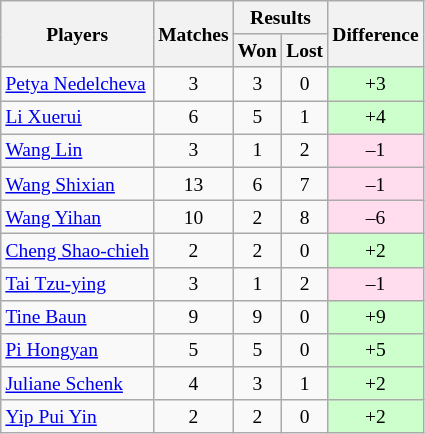<table class=wikitable style="text-align:center; font-size:small">
<tr>
<th rowspan="2">Players</th>
<th rowspan="2">Matches</th>
<th colspan="2">Results</th>
<th rowspan="2">Difference</th>
</tr>
<tr>
<th>Won</th>
<th>Lost</th>
</tr>
<tr>
<td align="left"> <a href='#'>Petya Nedelcheva</a></td>
<td>3</td>
<td>3</td>
<td>0</td>
<td bgcolor="#ccffcc">+3</td>
</tr>
<tr>
<td align="left"> <a href='#'>Li Xuerui</a></td>
<td>6</td>
<td>5</td>
<td>1</td>
<td bgcolor="#ccffcc">+4</td>
</tr>
<tr>
<td align="left"> <a href='#'>Wang Lin</a></td>
<td>3</td>
<td>1</td>
<td>2</td>
<td bgcolor="#ffddee">–1</td>
</tr>
<tr>
<td align="left"> <a href='#'>Wang Shixian</a></td>
<td>13</td>
<td>6</td>
<td>7</td>
<td bgcolor="#ffddee">–1</td>
</tr>
<tr>
<td align="left"> <a href='#'>Wang Yihan</a></td>
<td>10</td>
<td>2</td>
<td>8</td>
<td bgcolor="#ffddee">–6</td>
</tr>
<tr>
<td align="left"> <a href='#'>Cheng Shao-chieh</a></td>
<td>2</td>
<td>2</td>
<td>0</td>
<td bgcolor="#ccffcc">+2</td>
</tr>
<tr>
<td align="left"> <a href='#'>Tai Tzu-ying</a></td>
<td>3</td>
<td>1</td>
<td>2</td>
<td bgcolor="#ffddee">–1</td>
</tr>
<tr>
<td align="left"> <a href='#'>Tine Baun</a></td>
<td>9</td>
<td>9</td>
<td>0</td>
<td bgcolor="#ccffcc">+9</td>
</tr>
<tr>
<td align="left"> <a href='#'>Pi Hongyan</a></td>
<td>5</td>
<td>5</td>
<td>0</td>
<td bgcolor="#ccffcc">+5</td>
</tr>
<tr>
<td align="left"> <a href='#'>Juliane Schenk</a></td>
<td>4</td>
<td>3</td>
<td>1</td>
<td bgcolor="#ccffcc">+2</td>
</tr>
<tr>
<td align="left"> <a href='#'>Yip Pui Yin</a></td>
<td>2</td>
<td>2</td>
<td>0</td>
<td bgcolor="#ccffcc">+2</td>
</tr>
</table>
